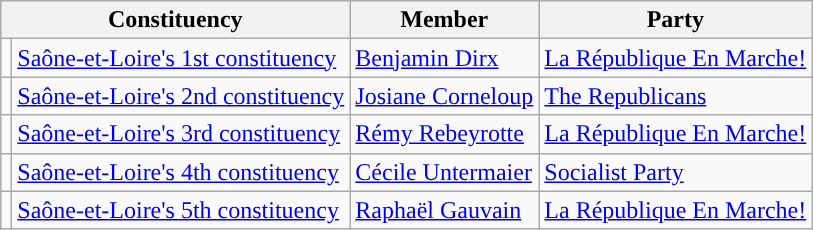<table class="wikitable">
<tr>
<th colspan="2">Constituency</th>
<th>Member</th>
<th>Party</th>
</tr>
<tr>
<td style="background-color: "></td>
<td><a href='#'>Saône-et-Loire's 1st constituency</a></td>
<td><a href='#'>Benjamin Dirx</a></td>
<td><a href='#'>La République En Marche!</a></td>
</tr>
<tr>
<td style="background-color: "></td>
<td><a href='#'>Saône-et-Loire's 2nd constituency</a></td>
<td><a href='#'>Josiane Corneloup</a></td>
<td><a href='#'>The Republicans</a></td>
</tr>
<tr>
<td style="background-color: "></td>
<td><a href='#'>Saône-et-Loire's 3rd constituency</a></td>
<td><a href='#'>Rémy Rebeyrotte</a></td>
<td><a href='#'>La République En Marche!</a></td>
</tr>
<tr>
<td style="background-color: "></td>
<td><a href='#'>Saône-et-Loire's 4th constituency</a></td>
<td><a href='#'>Cécile Untermaier</a></td>
<td><a href='#'>Socialist Party</a></td>
</tr>
<tr>
<td style="background-color: "></td>
<td><a href='#'>Saône-et-Loire's 5th constituency</a></td>
<td><a href='#'>Raphaël Gauvain</a></td>
<td><a href='#'>La République En Marche!</a></td>
</tr>
</table>
